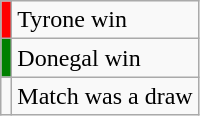<table class="wikitable">
<tr>
<td style="background-color:red"></td>
<td>Tyrone win</td>
</tr>
<tr>
<td style="background-color:green"></td>
<td>Donegal win</td>
</tr>
<tr>
<td></td>
<td>Match was a draw</td>
</tr>
</table>
